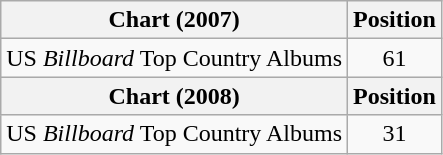<table class="wikitable sortable">
<tr>
<th>Chart (2007)</th>
<th>Position</th>
</tr>
<tr>
<td>US <em>Billboard</em> Top Country Albums</td>
<td style="text-align:center;">61</td>
</tr>
<tr>
<th>Chart (2008)</th>
<th>Position</th>
</tr>
<tr>
<td>US <em>Billboard</em> Top Country Albums</td>
<td style="text-align:center;">31</td>
</tr>
</table>
